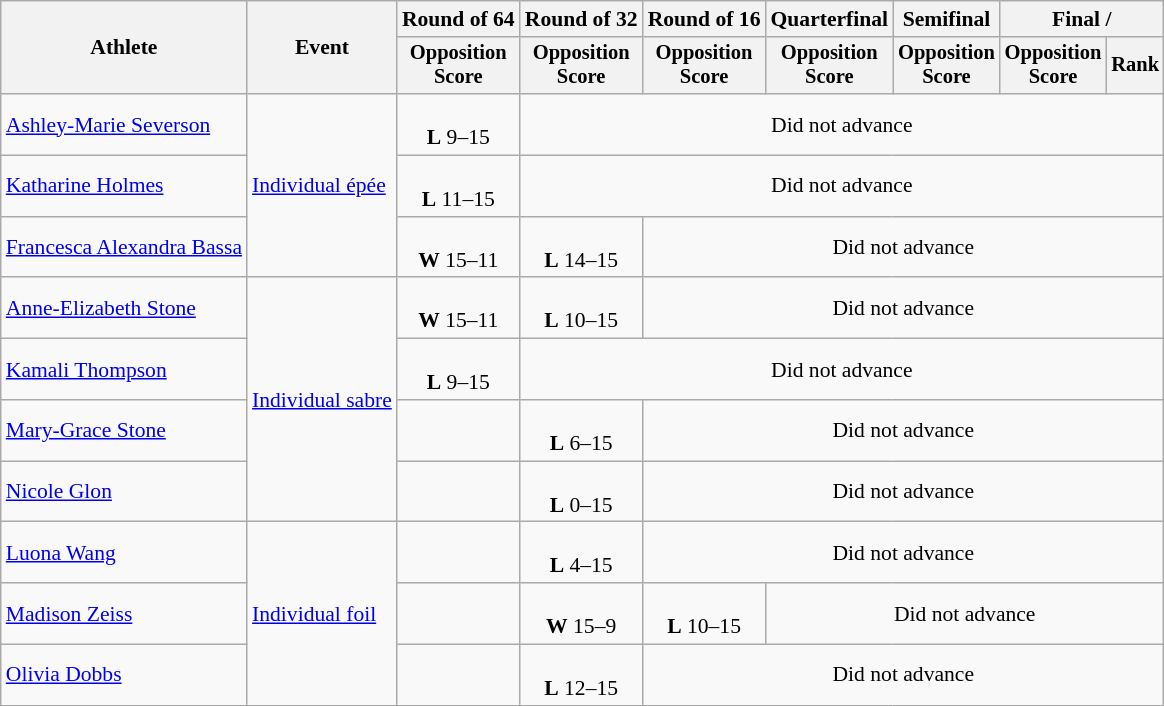<table class="wikitable" style="font-size:90%">
<tr>
<th rowspan=2>Athlete</th>
<th rowspan=2>Event</th>
<th>Round of 64</th>
<th>Round of 32</th>
<th>Round of 16</th>
<th>Quarterfinal</th>
<th>Semifinal</th>
<th colspan=2>Final / </th>
</tr>
<tr style="font-size:95%">
<th>Opposition <br> Score</th>
<th>Opposition <br> Score</th>
<th>Opposition <br> Score</th>
<th>Opposition <br> Score</th>
<th>Opposition <br> Score</th>
<th>Opposition <br> Score</th>
<th>Rank</th>
</tr>
<tr align=center>
<td align=left><a href='#'>Ashley-Marie Severson</a></td>
<td align=left rowspan=3><a href='#'>Individual épée</a></td>
<td><br><strong>L</strong> 9–15</td>
<td colspan=6 align=center>Did not advance</td>
</tr>
<tr align=center>
<td align=left><a href='#'>Katharine Holmes</a></td>
<td><br><strong>L</strong> 11–15</td>
<td colspan=6 align=center>Did not advance</td>
</tr>
<tr align=center>
<td align=left><a href='#'>Francesca Alexandra Bassa</a></td>
<td><br><strong>W</strong> 15–11</td>
<td><br><strong>L</strong> 14–15</td>
<td colspan=5 align=center>Did not advance</td>
</tr>
<tr align=center>
<td align=left><a href='#'>Anne-Elizabeth Stone</a></td>
<td align=left rowspan=4><a href='#'>Individual sabre</a></td>
<td><br><strong>W</strong> 15–11</td>
<td><br><strong>L</strong> 10–15</td>
<td colspan=5 align=center>Did not advance</td>
</tr>
<tr align=center>
<td align=left><a href='#'>Kamali Thompson</a></td>
<td><br><strong>L</strong> 9–15</td>
<td colspan=6 align=center>Did not advance</td>
</tr>
<tr align=center>
<td align=left><a href='#'>Mary-Grace Stone</a></td>
<td></td>
<td><br><strong>L</strong> 6–15</td>
<td colspan=5 align=center>Did not advance</td>
</tr>
<tr align=center>
<td align=left><a href='#'>Nicole Glon</a></td>
<td></td>
<td><br><strong>L</strong> 0–15</td>
<td colspan=5 align=center>Did not advance</td>
</tr>
<tr align=center>
<td align=left><a href='#'>Luona Wang</a></td>
<td align=left rowspan=3><a href='#'>Individual foil</a></td>
<td></td>
<td><br><strong>L</strong> 4–15</td>
<td colspan=5 align=center>Did not advance</td>
</tr>
<tr align=center>
<td align=left><a href='#'>Madison Zeiss</a></td>
<td></td>
<td><br><strong>W</strong> 15–9</td>
<td><br><strong>L</strong> 10–15</td>
<td colspan=4 align=center>Did not advance</td>
</tr>
<tr align=center>
<td align=left><a href='#'>Olivia Dobbs</a></td>
<td></td>
<td><br><strong>L</strong> 12–15</td>
<td colspan=5 align=center>Did not advance</td>
</tr>
</table>
